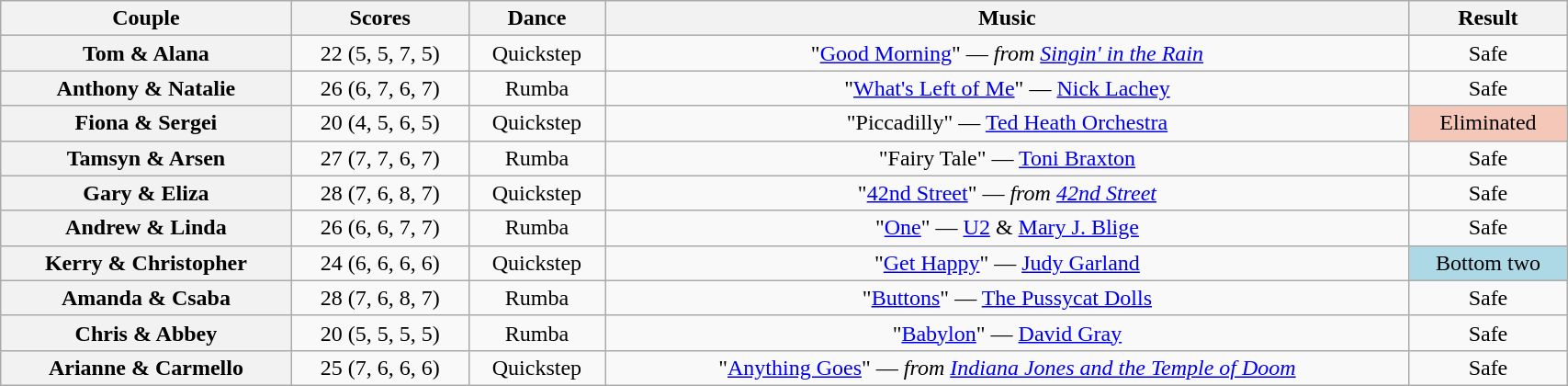<table class="wikitable sortable" style="text-align:center; width: 90%">
<tr>
<th scope="col">Couple</th>
<th scope="col">Scores</th>
<th scope="col">Dance</th>
<th scope="col" class="unsortable">Music</th>
<th scope="col" class="unsortable">Result</th>
</tr>
<tr>
<th scope="row">Tom & Alana</th>
<td>22 (5, 5, 7, 5)</td>
<td>Quickstep</td>
<td>"<a href='#'>Good Morning</a>" — <em>from <a href='#'>Singin' in the Rain</a></em></td>
<td>Safe</td>
</tr>
<tr>
<th scope="row">Anthony & Natalie</th>
<td>26 (6, 7, 6, 7)</td>
<td>Rumba</td>
<td>"<a href='#'>What's Left of Me</a>" — <a href='#'>Nick Lachey</a></td>
<td>Safe</td>
</tr>
<tr>
<th scope="row">Fiona & Sergei</th>
<td>20 (4, 5, 6, 5)</td>
<td>Quickstep</td>
<td>"Piccadilly" — <a href='#'>Ted Heath Orchestra</a></td>
<td bgcolor="f4c7b8">Eliminated</td>
</tr>
<tr>
<th scope="row">Tamsyn & Arsen</th>
<td>27 (7, 7, 6, 7)</td>
<td>Rumba</td>
<td>"Fairy Tale" — <a href='#'>Toni Braxton</a></td>
<td>Safe</td>
</tr>
<tr>
<th scope="row">Gary & Eliza</th>
<td>28 (7, 6, 8, 7)</td>
<td>Quickstep</td>
<td>"<a href='#'>42nd Street</a>" — <em>from <a href='#'>42nd Street</a></em></td>
<td>Safe</td>
</tr>
<tr>
<th scope="row">Andrew & Linda</th>
<td>26 (6, 6, 7, 7)</td>
<td>Rumba</td>
<td>"<a href='#'>One</a>" — <a href='#'>U2</a> & <a href='#'>Mary J. Blige</a></td>
<td>Safe</td>
</tr>
<tr>
<th scope="row">Kerry & Christopher</th>
<td>24 (6, 6, 6, 6)</td>
<td>Quickstep</td>
<td>"<a href='#'>Get Happy</a>" — <a href='#'>Judy Garland</a></td>
<td bgcolor="lightblue">Bottom two</td>
</tr>
<tr>
<th scope="row">Amanda & Csaba</th>
<td>28 (7, 6, 8, 7)</td>
<td>Rumba</td>
<td>"<a href='#'>Buttons</a>" — <a href='#'>The Pussycat Dolls</a></td>
<td>Safe</td>
</tr>
<tr>
<th scope="row">Chris & Abbey</th>
<td>20 (5, 5, 5, 5)</td>
<td>Rumba</td>
<td>"<a href='#'>Babylon</a>" — <a href='#'>David Gray</a></td>
<td>Safe</td>
</tr>
<tr>
<th scope="row">Arianne & Carmello</th>
<td>25 (7, 6, 6, 6)</td>
<td>Quickstep</td>
<td>"<a href='#'>Anything Goes</a>" — <em>from <a href='#'>Indiana Jones and the Temple of Doom</a></em></td>
<td>Safe</td>
</tr>
</table>
